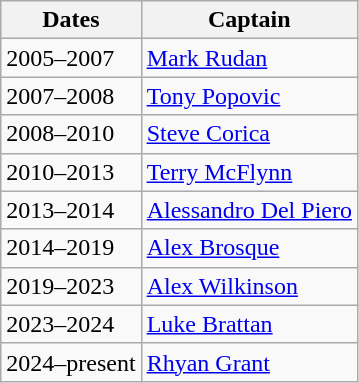<table class="wikitable">
<tr>
<th>Dates</th>
<th>Captain</th>
</tr>
<tr>
<td>2005–2007</td>
<td> <a href='#'>Mark Rudan</a></td>
</tr>
<tr>
<td>2007–2008</td>
<td> <a href='#'>Tony Popovic</a></td>
</tr>
<tr>
<td>2008–2010</td>
<td> <a href='#'>Steve Corica</a></td>
</tr>
<tr>
<td>2010–2013</td>
<td> <a href='#'>Terry McFlynn</a></td>
</tr>
<tr>
<td>2013–2014</td>
<td> <a href='#'>Alessandro Del Piero</a></td>
</tr>
<tr>
<td>2014–2019</td>
<td> <a href='#'>Alex Brosque</a></td>
</tr>
<tr>
<td>2019–2023</td>
<td> <a href='#'>Alex Wilkinson</a></td>
</tr>
<tr>
<td>2023–2024</td>
<td> <a href='#'>Luke Brattan</a></td>
</tr>
<tr>
<td>2024–present</td>
<td> <a href='#'>Rhyan Grant</a></td>
</tr>
</table>
